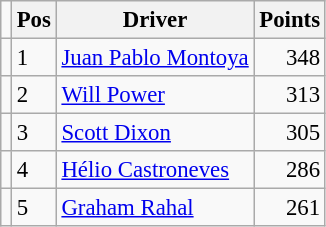<table class="wikitable" style="font-size: 95%">
<tr>
<td></td>
<th>Pos</th>
<th>Driver</th>
<th>Points</th>
</tr>
<tr>
<td align="left"></td>
<td>1</td>
<td> <a href='#'>Juan Pablo Montoya</a></td>
<td align="right">348</td>
</tr>
<tr>
<td align="left"></td>
<td>2</td>
<td> <a href='#'>Will Power</a></td>
<td align="right">313</td>
</tr>
<tr>
<td align="left"></td>
<td>3</td>
<td> <a href='#'>Scott Dixon</a></td>
<td align="right">305</td>
</tr>
<tr>
<td align="left"></td>
<td>4</td>
<td> <a href='#'>Hélio Castroneves</a></td>
<td align="right">286</td>
</tr>
<tr>
<td align="left"></td>
<td>5</td>
<td> <a href='#'>Graham Rahal</a></td>
<td align="right">261</td>
</tr>
</table>
